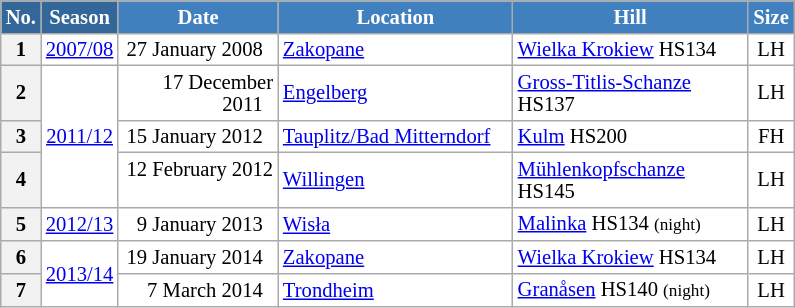<table class="wikitable sortable" style="font-size:86%; line-height:15px; text-align:left; border:grey solid 1px; border-collapse:collapse; background:#ffffff;">
<tr style="background:#efefef;">
<th style="background-color:#369; color:white; width:10px;">No.</th>
<th style="background-color:#369; color:white;  width:30px;">Season</th>
<th style="background-color:#4180be; color:white; width:100px;">Date</th>
<th style="background-color:#4180be; color:white; width:150px;">Location</th>
<th style="background-color:#4180be; color:white; width:150px;">Hill</th>
<th style="background-color:#4180be; color:white; width:25px;">Size</th>
</tr>
<tr>
<th scope=row style="text-align:center;">1</th>
<td align=center><a href='#'>2007/08</a></td>
<td align=right>27 January 2008  </td>
<td> <a href='#'>Zakopane</a></td>
<td><a href='#'>Wielka Krokiew</a> HS134</td>
<td align=center>LH</td>
</tr>
<tr>
<th scope=row style="text-align:center;">2</th>
<td align=center rowspan=3><a href='#'>2011/12</a></td>
<td align=right>17 December 2011  </td>
<td> <a href='#'>Engelberg</a></td>
<td><a href='#'>Gross-Titlis-Schanze</a> HS137</td>
<td align=center>LH</td>
</tr>
<tr>
<th scope=row style="text-align:center;">3</th>
<td align=right>15 January 2012  </td>
<td> <a href='#'>Tauplitz/Bad Mitterndorf</a></td>
<td><a href='#'>Kulm</a> HS200</td>
<td align=center>FH</td>
</tr>
<tr>
<th scope=row style="text-align:center;">4</th>
<td align=right>12 February 2012  </td>
<td> <a href='#'>Willingen</a></td>
<td><a href='#'>Mühlenkopfschanze</a> HS145</td>
<td align=center>LH</td>
</tr>
<tr>
<th scope=row style="text-align:center;">5</th>
<td align=center><a href='#'>2012/13</a></td>
<td align=right>9 January 2013  </td>
<td> <a href='#'>Wisła</a></td>
<td><a href='#'>Malinka</a> HS134 <small>(night)</small></td>
<td align=center>LH</td>
</tr>
<tr>
<th scope=row style="text-align:center;">6</th>
<td align=center rowspan=2><a href='#'>2013/14</a></td>
<td align=right>19 January 2014  </td>
<td> <a href='#'>Zakopane</a></td>
<td><a href='#'>Wielka Krokiew</a> HS134</td>
<td align=center>LH</td>
</tr>
<tr>
<th scope=row style="text-align:center;">7</th>
<td align=right>7 March 2014  </td>
<td> <a href='#'>Trondheim</a></td>
<td><a href='#'>Granåsen</a> HS140 <small>(night)</small></td>
<td align=center>LH</td>
</tr>
</table>
